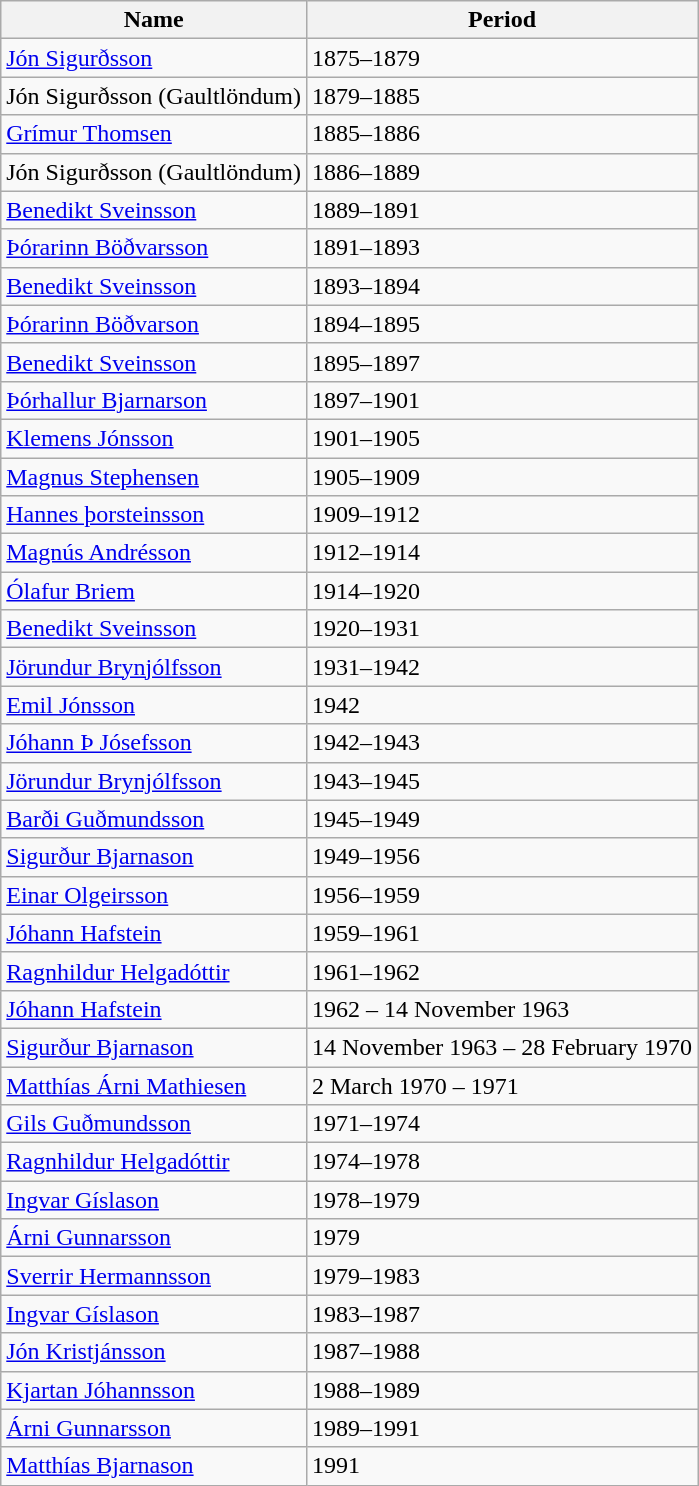<table class="wikitable">
<tr>
<th>Name</th>
<th>Period</th>
</tr>
<tr>
<td><a href='#'>Jón Sigurðsson</a></td>
<td>1875–1879</td>
</tr>
<tr>
<td>Jón Sigurðsson (Gaultlöndum)</td>
<td>1879–1885</td>
</tr>
<tr>
<td><a href='#'>Grímur Thomsen</a> </td>
<td>1885–1886</td>
</tr>
<tr>
<td>Jón Sigurðsson (Gaultlöndum)</td>
<td>1886–1889</td>
</tr>
<tr>
<td><a href='#'>Benedikt Sveinsson</a></td>
<td>1889–1891</td>
</tr>
<tr>
<td><a href='#'>Þórarinn Böðvarsson</a></td>
<td>1891–1893</td>
</tr>
<tr>
<td><a href='#'>Benedikt Sveinsson</a></td>
<td>1893–1894</td>
</tr>
<tr>
<td><a href='#'>Þórarinn Böðvarson</a></td>
<td>1894–1895</td>
</tr>
<tr>
<td><a href='#'>Benedikt Sveinsson</a></td>
<td>1895–1897</td>
</tr>
<tr>
<td><a href='#'>Þórhallur Bjarnarson</a></td>
<td>1897–1901</td>
</tr>
<tr>
<td><a href='#'>Klemens Jónsson</a></td>
<td>1901–1905</td>
</tr>
<tr>
<td><a href='#'>Magnus Stephensen</a></td>
<td>1905–1909</td>
</tr>
<tr>
<td><a href='#'>Hannes þorsteinsson</a></td>
<td>1909–1912</td>
</tr>
<tr>
<td><a href='#'>Magnús Andrésson</a></td>
<td>1912–1914</td>
</tr>
<tr>
<td><a href='#'>Ólafur Briem</a></td>
<td>1914–1920</td>
</tr>
<tr>
<td><a href='#'>Benedikt Sveinsson</a></td>
<td>1920–1931</td>
</tr>
<tr>
<td><a href='#'>Jörundur Brynjólfsson</a></td>
<td>1931–1942</td>
</tr>
<tr>
<td><a href='#'>Emil Jónsson</a></td>
<td>1942</td>
</tr>
<tr>
<td><a href='#'>Jóhann Þ Jósefsson</a></td>
<td>1942–1943</td>
</tr>
<tr>
<td><a href='#'>Jörundur Brynjólfsson</a></td>
<td>1943–1945</td>
</tr>
<tr>
<td><a href='#'>Barði Guðmundsson</a></td>
<td>1945–1949</td>
</tr>
<tr>
<td><a href='#'>Sigurður Bjarnason</a></td>
<td>1949–1956</td>
</tr>
<tr>
<td><a href='#'>Einar Olgeirsson</a></td>
<td>1956–1959</td>
</tr>
<tr>
<td><a href='#'>Jóhann Hafstein</a></td>
<td>1959–1961</td>
</tr>
<tr>
<td><a href='#'>Ragnhildur Helgadóttir</a></td>
<td>1961–1962</td>
</tr>
<tr>
<td><a href='#'>Jóhann Hafstein</a></td>
<td>1962 – 14 November 1963</td>
</tr>
<tr>
<td><a href='#'>Sigurður Bjarnason</a></td>
<td>14 November 1963 – 28 February 1970</td>
</tr>
<tr>
<td><a href='#'>Matthías Árni Mathiesen</a></td>
<td>2 March 1970 – 1971</td>
</tr>
<tr>
<td><a href='#'>Gils Guðmundsson</a></td>
<td>1971–1974</td>
</tr>
<tr>
<td><a href='#'>Ragnhildur Helgadóttir</a></td>
<td>1974–1978</td>
</tr>
<tr>
<td><a href='#'>Ingvar Gíslason</a></td>
<td>1978–1979</td>
</tr>
<tr>
<td><a href='#'>Árni Gunnarsson</a></td>
<td>1979</td>
</tr>
<tr>
<td><a href='#'>Sverrir Hermannsson</a></td>
<td>1979–1983</td>
</tr>
<tr>
<td><a href='#'>Ingvar Gíslason</a></td>
<td>1983–1987</td>
</tr>
<tr>
<td><a href='#'>Jón Kristjánsson</a></td>
<td>1987–1988</td>
</tr>
<tr>
<td><a href='#'>Kjartan Jóhannsson</a></td>
<td>1988–1989</td>
</tr>
<tr>
<td><a href='#'>Árni Gunnarsson</a></td>
<td>1989–1991</td>
</tr>
<tr>
<td><a href='#'>Matthías Bjarnason</a></td>
<td>1991</td>
</tr>
</table>
